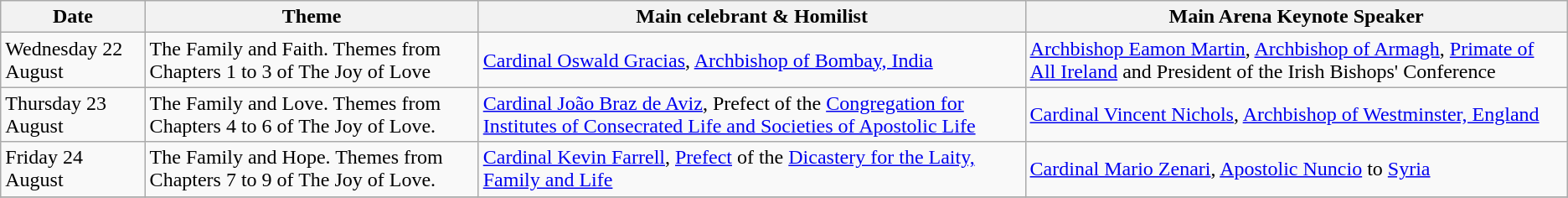<table class="wikitable">
<tr>
<th>Date</th>
<th>Theme</th>
<th>Main celebrant & Homilist</th>
<th>Main Arena Keynote Speaker</th>
</tr>
<tr>
<td>Wednesday 22 August</td>
<td>The Family and Faith. Themes from Chapters 1 to 3 of The Joy of Love</td>
<td><a href='#'>Cardinal Oswald Gracias</a>, <a href='#'>Archbishop of Bombay, India</a></td>
<td><a href='#'>Archbishop Eamon Martin</a>, <a href='#'>Archbishop of Armagh</a>, <a href='#'>Primate of All Ireland</a> and President of the Irish Bishops' Conference</td>
</tr>
<tr>
<td>Thursday 23 August</td>
<td>The Family and Love. Themes from Chapters 4 to 6 of The Joy of Love.</td>
<td><a href='#'>Cardinal João Braz de Aviz</a>, Prefect of the <a href='#'>Congregation for Institutes of Consecrated Life and Societies of Apostolic Life</a></td>
<td><a href='#'>Cardinal Vincent Nichols</a>, <a href='#'>Archbishop of Westminster, England</a></td>
</tr>
<tr>
<td>Friday 24 August</td>
<td>The Family and Hope. Themes from Chapters 7 to 9 of The Joy of Love.</td>
<td><a href='#'>Cardinal Kevin Farrell</a>, <a href='#'>Prefect</a> of the <a href='#'>Dicastery for the Laity, Family and Life</a></td>
<td><a href='#'>Cardinal Mario Zenari</a>, <a href='#'>Apostolic Nuncio</a> to <a href='#'>Syria</a></td>
</tr>
<tr>
</tr>
</table>
